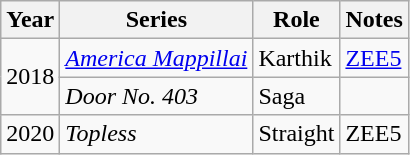<table class="wikitable sortable">
<tr>
<th>Year</th>
<th>Series</th>
<th>Role</th>
<th>Notes</th>
</tr>
<tr>
<td rowspan="2">2018</td>
<td><em><a href='#'>America Mappillai</a></em></td>
<td>Karthik</td>
<td><a href='#'>ZEE5</a></td>
</tr>
<tr>
<td><em>Door No. 403</em></td>
<td>Saga</td>
<td></td>
</tr>
<tr>
<td>2020</td>
<td><em>Topless</em></td>
<td>Straight</td>
<td>ZEE5</td>
</tr>
</table>
